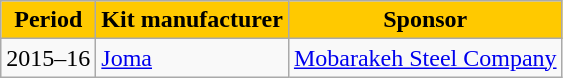<table class="wikitable" style="text-align: left">
<tr>
<th style="color:#000; background:#ffc900;">Period</th>
<th style="color:#000; background:#ffc900;">Kit manufacturer</th>
<th style="color:#000; background:#ffc900;">Sponsor</th>
</tr>
<tr>
<td>2015–16</td>
<td><a href='#'>Joma</a></td>
<td><a href='#'>Mobarakeh Steel Company</a></td>
</tr>
</table>
